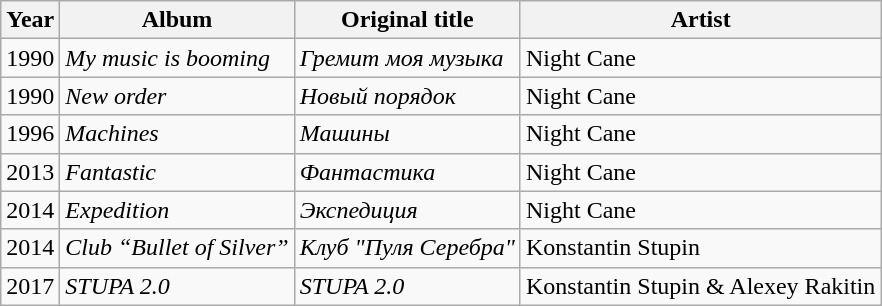<table class="wikitable">
<tr>
<th>Year</th>
<th>Album</th>
<th>Original title</th>
<th>Artist</th>
</tr>
<tr>
<td>1990</td>
<td><em>My music is booming</em></td>
<td><em>Гремит моя музыка</em></td>
<td>Night Cane</td>
</tr>
<tr>
<td>1990</td>
<td><em>New order</em></td>
<td><em>Новый порядок</em></td>
<td>Night Cane</td>
</tr>
<tr>
<td>1996</td>
<td><em>Machines</em></td>
<td><em>Машины</em></td>
<td>Night Cane</td>
</tr>
<tr>
<td>2013</td>
<td><em>Fantastic</em></td>
<td><em>Фантастика</em></td>
<td>Night Cane</td>
</tr>
<tr>
<td>2014</td>
<td><em>Expedition</em></td>
<td><em>Экспедиция</em></td>
<td>Night Cane</td>
</tr>
<tr>
<td>2014</td>
<td><em>Club “Bullet of Silver”</em></td>
<td><em>Клуб "Пуля Серебра"</em></td>
<td>Konstantin Stupin</td>
</tr>
<tr>
<td>2017</td>
<td><em>STUPA 2.0</em></td>
<td><em>STUPA 2.0</em></td>
<td>Konstantin Stupin & Alexey Rakitin</td>
</tr>
</table>
